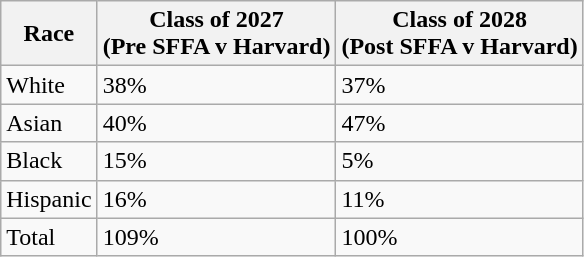<table class="wikitable">
<tr>
<th>Race</th>
<th>Class of 2027<br>(Pre SFFA v Harvard)</th>
<th>Class of 2028<br>(Post SFFA v Harvard)</th>
</tr>
<tr>
<td>White</td>
<td>38%</td>
<td>37%</td>
</tr>
<tr>
<td>Asian</td>
<td>40%</td>
<td>47%</td>
</tr>
<tr>
<td>Black</td>
<td>15%</td>
<td>5%</td>
</tr>
<tr>
<td>Hispanic</td>
<td>16%</td>
<td>11%</td>
</tr>
<tr>
<td>Total</td>
<td>109%</td>
<td>100%</td>
</tr>
</table>
